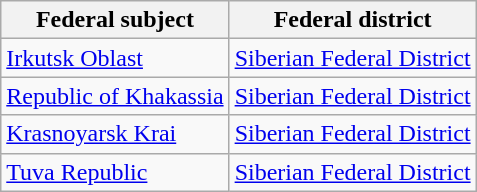<table class="wikitable sortable">
<tr>
<th>Federal subject</th>
<th>Federal district</th>
</tr>
<tr>
<td><a href='#'>Irkutsk Oblast</a></td>
<td><a href='#'>Siberian Federal District</a></td>
</tr>
<tr>
<td><a href='#'>Republic of Khakassia</a></td>
<td><a href='#'>Siberian Federal District</a></td>
</tr>
<tr>
<td><a href='#'>Krasnoyarsk Krai</a></td>
<td><a href='#'>Siberian Federal District</a></td>
</tr>
<tr>
<td><a href='#'>Tuva Republic</a></td>
<td><a href='#'>Siberian Federal District</a></td>
</tr>
</table>
